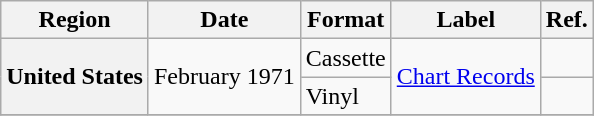<table class="wikitable plainrowheaders">
<tr>
<th scope="col">Region</th>
<th scope="col">Date</th>
<th scope="col">Format</th>
<th scope="col">Label</th>
<th scope="col">Ref.</th>
</tr>
<tr>
<th scope="row" rowspan="2">United States</th>
<td rowspan="2">February 1971</td>
<td>Cassette</td>
<td rowspan="2"><a href='#'>Chart Records</a></td>
<td></td>
</tr>
<tr>
<td>Vinyl</td>
<td></td>
</tr>
<tr>
</tr>
</table>
